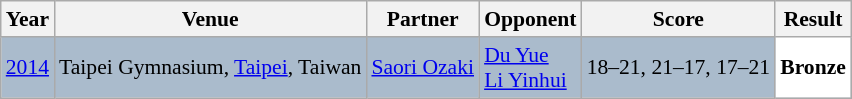<table class="sortable wikitable" style="font-size: 90%;">
<tr>
<th>Year</th>
<th>Venue</th>
<th>Partner</th>
<th>Opponent</th>
<th>Score</th>
<th>Result</th>
</tr>
<tr style="background:#AABBCC">
<td align="center"><a href='#'>2014</a></td>
<td align="left">Taipei Gymnasium, <a href='#'>Taipei</a>, Taiwan</td>
<td align="left"> <a href='#'>Saori Ozaki</a></td>
<td align="left"> <a href='#'>Du Yue</a><br> <a href='#'>Li Yinhui</a></td>
<td align="left">18–21, 21–17, 17–21</td>
<td style="text-align:left; background:white"> <strong>Bronze</strong></td>
</tr>
</table>
